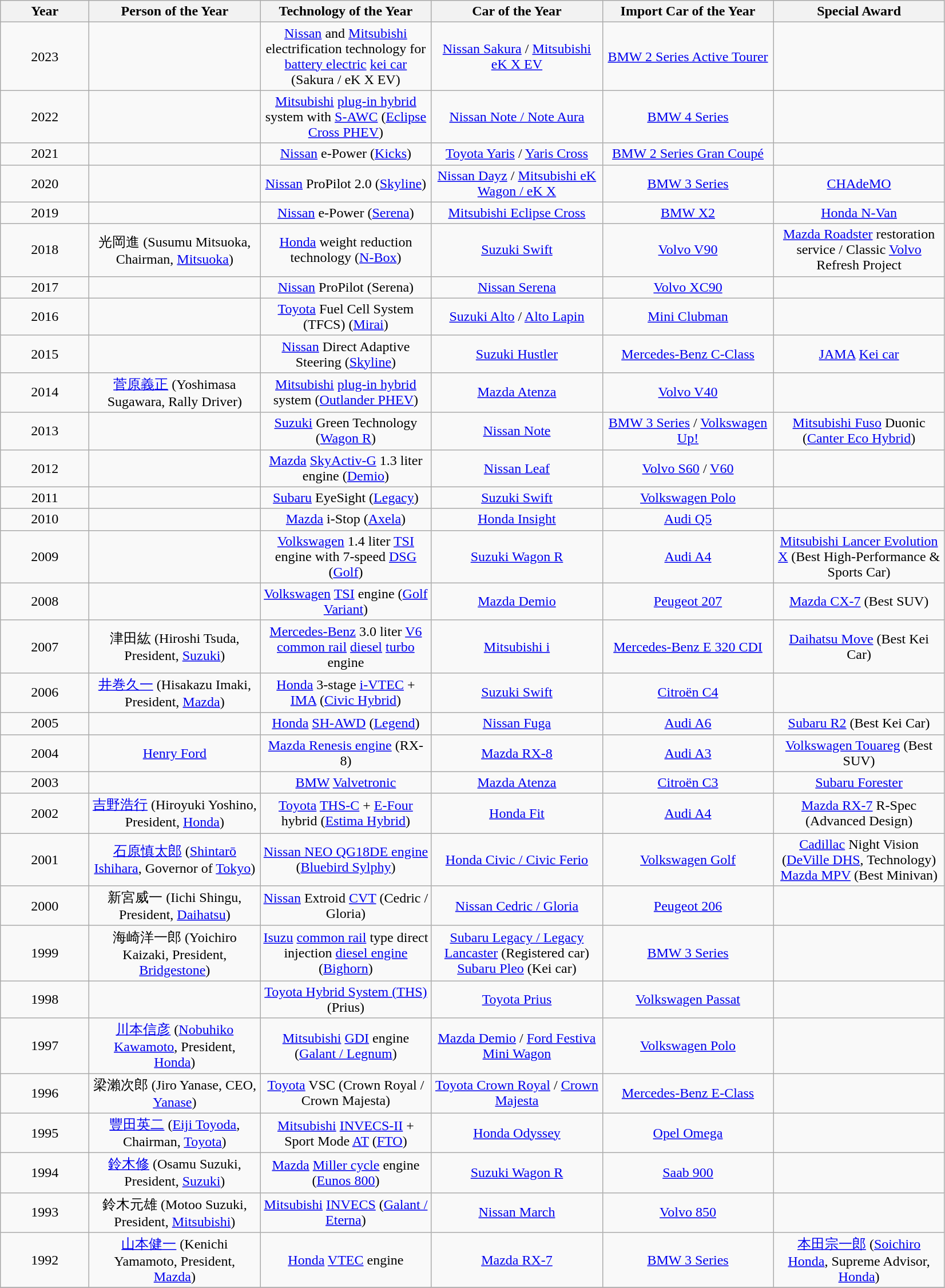<table class="wikitable">
<tr>
<th style="width:6em">Year</th>
<th style="width:12em">Person of the Year</th>
<th style="width:12em">Technology of the Year</th>
<th style="width:12em">Car of the Year</th>
<th style="width:12em">Import Car of the Year</th>
<th style="width:12em">Special Award</th>
</tr>
<tr>
<td align="center">2023</td>
<td align="center"></td>
<td align="center"><a href='#'>Nissan</a> and <a href='#'>Mitsubishi</a> electrification technology for <a href='#'>battery electric</a> <a href='#'>kei car</a> (Sakura / eK X EV)</td>
<td align="center"><a href='#'>Nissan Sakura</a> / <a href='#'>Mitsubishi eK X EV</a></td>
<td align="center"><a href='#'>BMW 2 Series Active Tourer</a></td>
<td align="center"></td>
</tr>
<tr>
<td align="center">2022</td>
<td align="center"></td>
<td align="center"><a href='#'>Mitsubishi</a> <a href='#'>plug-in hybrid</a> system with <a href='#'>S-AWC</a> (<a href='#'>Eclipse Cross PHEV</a>)</td>
<td align="center"><a href='#'>Nissan Note / Note Aura</a></td>
<td align="center"><a href='#'>BMW 4 Series</a></td>
<td align="center"></td>
</tr>
<tr>
<td align="center">2021</td>
<td align="center"></td>
<td align="center"><a href='#'>Nissan</a> e-Power (<a href='#'>Kicks</a>)</td>
<td align="center"><a href='#'>Toyota Yaris</a> / <a href='#'>Yaris Cross</a></td>
<td align="center"><a href='#'>BMW 2 Series Gran Coupé</a></td>
<td align="center"></td>
</tr>
<tr>
<td align="center">2020</td>
<td align="center"></td>
<td align="center"><a href='#'>Nissan</a> ProPilot 2.0 (<a href='#'>Skyline</a>)</td>
<td align="center"><a href='#'>Nissan Dayz</a> / <a href='#'>Mitsubishi eK Wagon / eK X</a></td>
<td align="center"><a href='#'>BMW 3 Series</a></td>
<td align="center"><a href='#'>CHAdeMO</a></td>
</tr>
<tr>
<td align="center">2019</td>
<td align="center"></td>
<td align="center"><a href='#'>Nissan</a> e-Power (<a href='#'>Serena</a>)</td>
<td align="center"><a href='#'>Mitsubishi Eclipse Cross</a></td>
<td align="center"><a href='#'>BMW X2</a></td>
<td align="center"><a href='#'>Honda N-Van</a></td>
</tr>
<tr>
<td align="center">2018</td>
<td align="center">光岡進 (Susumu Mitsuoka, Chairman, <a href='#'>Mitsuoka</a>)</td>
<td align="center"><a href='#'>Honda</a> weight reduction technology (<a href='#'>N-Box</a>)</td>
<td align="center"><a href='#'>Suzuki Swift</a></td>
<td align="center"><a href='#'>Volvo V90</a></td>
<td align="center"><a href='#'>Mazda Roadster</a> restoration service / Classic <a href='#'>Volvo</a> Refresh Project</td>
</tr>
<tr>
<td align="center">2017</td>
<td align="center"></td>
<td align="center"><a href='#'>Nissan</a> ProPilot (Serena)</td>
<td align="center"><a href='#'>Nissan Serena</a></td>
<td align="center"><a href='#'>Volvo XC90</a></td>
<td align="center"></td>
</tr>
<tr>
<td align="center">2016</td>
<td align="center"></td>
<td align="center"><a href='#'>Toyota</a> Fuel Cell System (TFCS) (<a href='#'>Mirai</a>)</td>
<td align="center"><a href='#'>Suzuki Alto</a> / <a href='#'>Alto Lapin</a></td>
<td align="center"><a href='#'>Mini Clubman</a></td>
<td align="center"></td>
</tr>
<tr>
<td align="center">2015</td>
<td align="center"></td>
<td align="center"><a href='#'>Nissan</a> Direct Adaptive Steering (<a href='#'>Skyline</a>)</td>
<td align="center"><a href='#'>Suzuki Hustler</a></td>
<td align="center"><a href='#'>Mercedes-Benz C-Class</a></td>
<td align="center"><a href='#'>JAMA</a> <a href='#'>Kei car</a></td>
</tr>
<tr>
<td align="center">2014</td>
<td align="center"><a href='#'>菅原義正</a> (Yoshimasa Sugawara, Rally Driver)</td>
<td align="center"><a href='#'>Mitsubishi</a> <a href='#'>plug-in hybrid</a> system (<a href='#'>Outlander PHEV</a>)</td>
<td align="center"><a href='#'>Mazda Atenza</a></td>
<td align="center"><a href='#'>Volvo V40</a></td>
<td align="center"></td>
</tr>
<tr>
<td align="center">2013</td>
<td align="center"></td>
<td align="center"><a href='#'>Suzuki</a> Green Technology (<a href='#'>Wagon R</a>)</td>
<td align="center"><a href='#'>Nissan Note</a></td>
<td align="center"><a href='#'>BMW 3 Series</a> / <a href='#'>Volkswagen Up!</a></td>
<td align="center"><a href='#'>Mitsubishi Fuso</a> Duonic (<a href='#'>Canter Eco Hybrid</a>)</td>
</tr>
<tr>
<td align="center">2012</td>
<td align="center"></td>
<td align="center"><a href='#'>Mazda</a> <a href='#'>SkyActiv-G</a> 1.3 liter engine (<a href='#'>Demio</a>)</td>
<td align="center"><a href='#'>Nissan Leaf</a></td>
<td align="center"><a href='#'>Volvo S60</a> / <a href='#'>V60</a></td>
<td align="center"></td>
</tr>
<tr>
<td align="center">2011</td>
<td align="center"></td>
<td align="center"><a href='#'>Subaru</a> EyeSight (<a href='#'>Legacy</a>)</td>
<td align="center"><a href='#'>Suzuki Swift</a></td>
<td align="center"><a href='#'>Volkswagen Polo</a></td>
<td align="center"></td>
</tr>
<tr>
<td align="center">2010</td>
<td align="center"></td>
<td align="center"><a href='#'>Mazda</a> i-Stop (<a href='#'>Axela</a>)</td>
<td align="center"><a href='#'>Honda Insight</a></td>
<td align="center"><a href='#'>Audi Q5</a></td>
<td align="center"></td>
</tr>
<tr>
<td align="center">2009</td>
<td align="center"></td>
<td align="center"><a href='#'>Volkswagen</a> 1.4 liter <a href='#'>TSI</a> engine with 7-speed <a href='#'>DSG</a> (<a href='#'>Golf</a>)</td>
<td align="center"><a href='#'>Suzuki Wagon R</a></td>
<td align="center"><a href='#'>Audi A4</a></td>
<td align="center"><a href='#'>Mitsubishi Lancer Evolution X</a> (Best High-Performance & Sports Car)</td>
</tr>
<tr>
<td align="center">2008</td>
<td align="center"></td>
<td align="center"><a href='#'>Volkswagen</a> <a href='#'>TSI</a> engine (<a href='#'>Golf Variant</a>)</td>
<td align="center"><a href='#'>Mazda Demio</a></td>
<td align="center"><a href='#'>Peugeot 207</a></td>
<td align="center"><a href='#'>Mazda CX-7</a> (Best SUV)</td>
</tr>
<tr>
<td align="center">2007</td>
<td align="center">津田紘 (Hiroshi Tsuda, President, <a href='#'>Suzuki</a>)</td>
<td align="center"><a href='#'>Mercedes-Benz</a> 3.0 liter <a href='#'>V6</a> <a href='#'>common rail</a> <a href='#'>diesel</a> <a href='#'>turbo</a> engine</td>
<td align="center"><a href='#'>Mitsubishi i</a></td>
<td align="center"><a href='#'>Mercedes-Benz E 320 CDI</a></td>
<td align="center"><a href='#'>Daihatsu Move</a> (Best Kei Car)</td>
</tr>
<tr>
<td align="center">2006</td>
<td align="center"><a href='#'>井巻久一</a> (Hisakazu Imaki, President, <a href='#'>Mazda</a>)</td>
<td align="center"><a href='#'>Honda</a> 3-stage <a href='#'>i-VTEC</a> + <a href='#'>IMA</a> (<a href='#'>Civic Hybrid</a>)</td>
<td align="center"><a href='#'>Suzuki Swift</a></td>
<td align="center"><a href='#'>Citroën C4</a></td>
<td align="center"></td>
</tr>
<tr>
<td align="center">2005</td>
<td align="center"></td>
<td align="center"><a href='#'>Honda</a> <a href='#'>SH-AWD</a> (<a href='#'>Legend</a>)</td>
<td align="center"><a href='#'>Nissan Fuga</a></td>
<td align="center"><a href='#'>Audi A6</a></td>
<td align="center"><a href='#'>Subaru R2</a> (Best Kei Car)</td>
</tr>
<tr>
<td align="center">2004</td>
<td align="center"><a href='#'>Henry Ford</a></td>
<td align="center"><a href='#'>Mazda Renesis engine</a> (RX-8)</td>
<td align="center"><a href='#'>Mazda RX-8</a></td>
<td align="center"><a href='#'>Audi A3</a></td>
<td align="center"><a href='#'>Volkswagen Touareg</a> (Best SUV)</td>
</tr>
<tr>
<td align="center">2003</td>
<td align="center"></td>
<td align="center"><a href='#'>BMW</a> <a href='#'>Valvetronic</a></td>
<td align="center"><a href='#'>Mazda Atenza</a></td>
<td align="center"><a href='#'>Citroën C3</a></td>
<td align="center"><a href='#'>Subaru Forester</a></td>
</tr>
<tr>
<td align="center">2002</td>
<td align="center"><a href='#'>吉野浩行</a> (Hiroyuki Yoshino, President, <a href='#'>Honda</a>)</td>
<td align="center"><a href='#'>Toyota</a> <a href='#'>THS-C</a> + <a href='#'>E-Four</a> hybrid (<a href='#'>Estima Hybrid</a>)</td>
<td align="center"><a href='#'>Honda Fit</a></td>
<td align="center"><a href='#'>Audi A4</a></td>
<td align="center"><a href='#'>Mazda RX-7</a> R-Spec (Advanced Design)</td>
</tr>
<tr>
<td align="center">2001</td>
<td align="center"><a href='#'>石原慎太郎</a> (<a href='#'>Shintarō Ishihara</a>, Governor of <a href='#'>Tokyo</a>)</td>
<td align="center"><a href='#'>Nissan NEO QG18DE engine</a> (<a href='#'>Bluebird Sylphy</a>)</td>
<td align="center"><a href='#'>Honda Civic / Civic Ferio</a></td>
<td align="center"><a href='#'>Volkswagen Golf</a></td>
<td align="center"><a href='#'>Cadillac</a> Night Vision (<a href='#'>DeVille DHS</a>, Technology)<br><a href='#'>Mazda MPV</a> (Best Minivan)</td>
</tr>
<tr>
<td align="center">2000</td>
<td align="center">新宮威一 (Iichi Shingu, President, <a href='#'>Daihatsu</a>)</td>
<td align="center"><a href='#'>Nissan</a> Extroid <a href='#'>CVT</a> (Cedric / Gloria)</td>
<td align="center"><a href='#'>Nissan Cedric / Gloria</a></td>
<td align="center"><a href='#'>Peugeot 206</a></td>
<td align="center"></td>
</tr>
<tr>
<td align="center">1999</td>
<td align="center">海崎洋一郎 (Yoichiro Kaizaki, President, <a href='#'>Bridgestone</a>)</td>
<td align="center"><a href='#'>Isuzu</a> <a href='#'>common rail</a> type direct injection <a href='#'>diesel engine</a> (<a href='#'>Bighorn</a>)</td>
<td align="center"><a href='#'>Subaru Legacy / Legacy Lancaster</a> (Registered car)<br><a href='#'>Subaru Pleo</a> (Kei car)</td>
<td align="center"><a href='#'>BMW 3 Series</a></td>
<td align="center"></td>
</tr>
<tr>
<td align="center">1998</td>
<td align="center"></td>
<td align="center"><a href='#'>Toyota Hybrid System (THS)</a> (Prius)</td>
<td align="center"><a href='#'>Toyota Prius</a></td>
<td align="center"><a href='#'>Volkswagen Passat</a></td>
<td align="center"></td>
</tr>
<tr>
<td align="center">1997</td>
<td align="center"><a href='#'>川本信彦</a> (<a href='#'>Nobuhiko Kawamoto</a>, President, <a href='#'>Honda</a>)</td>
<td align="center"><a href='#'>Mitsubishi</a> <a href='#'>GDI</a> engine (<a href='#'>Galant / Legnum</a>)</td>
<td align="center"><a href='#'>Mazda Demio</a> / <a href='#'>Ford Festiva Mini Wagon</a></td>
<td align="center"><a href='#'>Volkswagen Polo</a></td>
<td align="center"></td>
</tr>
<tr>
<td align="center">1996</td>
<td align="center">梁瀨次郎 (Jiro Yanase, CEO, <a href='#'>Yanase</a>)</td>
<td align="center"><a href='#'>Toyota</a> VSC (Crown Royal / Crown Majesta)</td>
<td align="center"><a href='#'>Toyota Crown Royal</a> / <a href='#'>Crown Majesta</a></td>
<td align="center"><a href='#'>Mercedes-Benz E-Class</a></td>
<td align="center"></td>
</tr>
<tr>
<td align="center">1995</td>
<td align="center"><a href='#'>豐田英二</a> (<a href='#'>Eiji Toyoda</a>, Chairman, <a href='#'>Toyota</a>)</td>
<td align="center"><a href='#'>Mitsubishi</a> <a href='#'>INVECS-II</a> + Sport Mode <a href='#'>AT</a> (<a href='#'>FTO</a>)</td>
<td align="center"><a href='#'>Honda Odyssey</a></td>
<td align="center"><a href='#'>Opel Omega</a></td>
<td align="center"></td>
</tr>
<tr>
<td align="center">1994</td>
<td align="center"><a href='#'>鈴木修</a> (Osamu Suzuki, President, <a href='#'>Suzuki</a>)</td>
<td align="center"><a href='#'>Mazda</a> <a href='#'>Miller cycle</a> engine (<a href='#'>Eunos 800</a>)</td>
<td align="center"><a href='#'>Suzuki Wagon R</a></td>
<td align="center"><a href='#'>Saab 900</a></td>
<td align="center"></td>
</tr>
<tr>
<td align="center">1993</td>
<td align="center">鈴木元雄 (Motoo Suzuki, President, <a href='#'>Mitsubishi</a>)</td>
<td align="center"><a href='#'>Mitsubishi</a> <a href='#'>INVECS</a> (<a href='#'>Galant / Eterna</a>)</td>
<td align="center"><a href='#'>Nissan March</a></td>
<td align="center"><a href='#'>Volvo 850</a></td>
<td align="center"></td>
</tr>
<tr>
<td align="center">1992</td>
<td align="center"><a href='#'>山本健一</a> (Kenichi Yamamoto, President, <a href='#'>Mazda</a>)</td>
<td align="center"><a href='#'>Honda</a> <a href='#'>VTEC</a> engine</td>
<td align="center"><a href='#'>Mazda RX-7</a></td>
<td align="center"><a href='#'>BMW 3 Series</a></td>
<td align="center"><a href='#'>本田宗一郎</a> (<a href='#'>Soichiro Honda</a>, Supreme Advisor, <a href='#'>Honda</a>)</td>
</tr>
<tr>
</tr>
</table>
